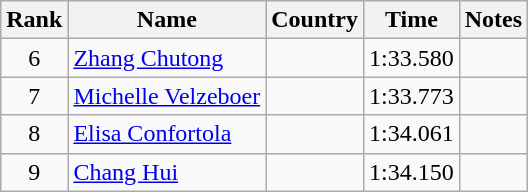<table class="wikitable sortable" style="text-align:center">
<tr>
<th>Rank</th>
<th>Name</th>
<th>Country</th>
<th>Time</th>
<th>Notes</th>
</tr>
<tr>
<td>6</td>
<td align=left><a href='#'>Zhang Chutong</a></td>
<td align=left></td>
<td>1:33.580</td>
<td></td>
</tr>
<tr>
<td>7</td>
<td align=left><a href='#'>Michelle Velzeboer</a></td>
<td align=left></td>
<td>1:33.773</td>
<td></td>
</tr>
<tr>
<td>8</td>
<td align=left><a href='#'>Elisa Confortola</a></td>
<td align=left></td>
<td>1:34.061</td>
<td></td>
</tr>
<tr>
<td>9</td>
<td align=left><a href='#'>Chang Hui</a></td>
<td align=left></td>
<td>1:34.150</td>
<td></td>
</tr>
</table>
